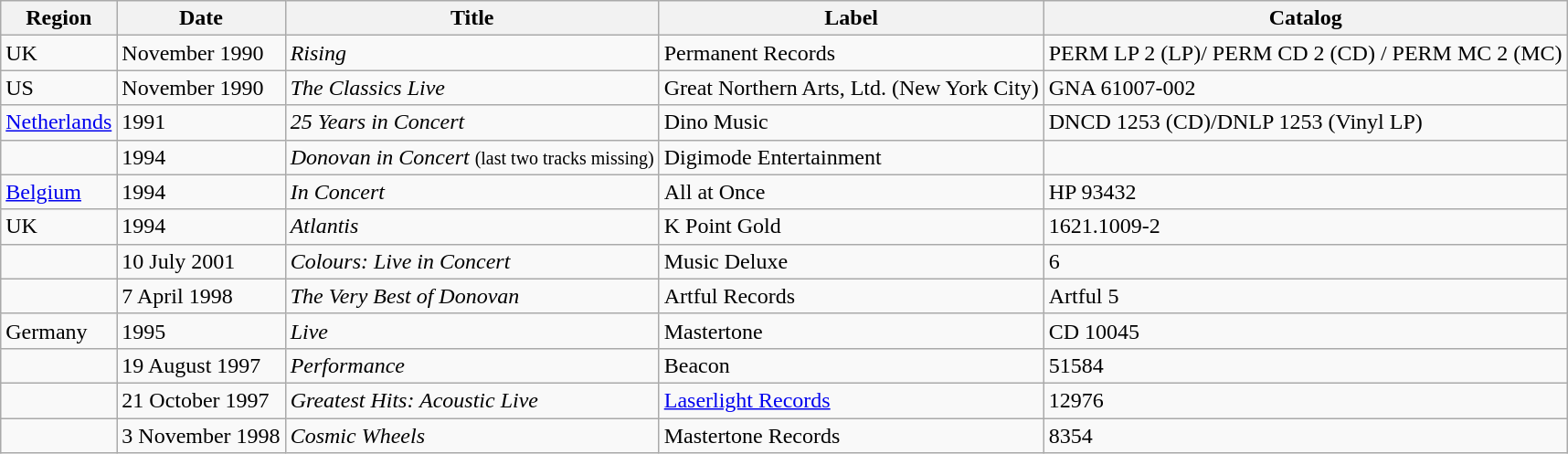<table class="wikitable">
<tr>
<th>Region</th>
<th>Date</th>
<th>Title</th>
<th>Label</th>
<th>Catalog</th>
</tr>
<tr>
<td>UK</td>
<td>November 1990</td>
<td><em>Rising</em></td>
<td>Permanent Records</td>
<td>PERM LP 2 (LP)/ PERM CD 2 (CD) / PERM MC 2 (MC)</td>
</tr>
<tr>
<td>US</td>
<td>November 1990</td>
<td><em>The Classics Live</em></td>
<td>Great Northern Arts, Ltd. (New York City)</td>
<td>GNA 61007-002</td>
</tr>
<tr>
<td><a href='#'>Netherlands</a></td>
<td>1991</td>
<td><em>25 Years in Concert</em></td>
<td>Dino Music</td>
<td>DNCD 1253 (CD)/DNLP 1253 (Vinyl LP)</td>
</tr>
<tr>
<td></td>
<td>1994</td>
<td><em>Donovan in Concert</em> <small>(last two tracks missing)</small></td>
<td>Digimode Entertainment</td>
<td></td>
</tr>
<tr>
<td><a href='#'>Belgium</a></td>
<td>1994</td>
<td><em>In Concert</em></td>
<td>All at Once</td>
<td>HP 93432</td>
</tr>
<tr>
<td>UK</td>
<td>1994</td>
<td><em>Atlantis </em></td>
<td>K Point Gold</td>
<td>1621.1009-2</td>
</tr>
<tr>
<td></td>
<td>10 July 2001</td>
<td><em>Colours: Live in Concert</em></td>
<td>Music Deluxe</td>
<td>6</td>
</tr>
<tr>
<td></td>
<td>7 April 1998</td>
<td><em>The Very Best of Donovan</em></td>
<td>Artful Records</td>
<td>Artful 5</td>
</tr>
<tr>
<td>Germany</td>
<td>1995</td>
<td><em>Live</em></td>
<td>Mastertone</td>
<td>CD 10045</td>
</tr>
<tr>
<td></td>
<td>19 August 1997</td>
<td><em>Performance</em></td>
<td>Beacon</td>
<td>51584</td>
</tr>
<tr>
<td></td>
<td>21 October 1997</td>
<td><em>Greatest Hits: Acoustic Live</em></td>
<td><a href='#'>Laserlight Records</a></td>
<td>12976</td>
</tr>
<tr>
<td></td>
<td>3 November 1998</td>
<td><em>Cosmic Wheels</em></td>
<td>Mastertone Records</td>
<td>8354</td>
</tr>
</table>
